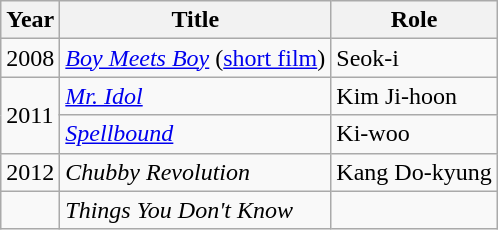<table class="wikitable">
<tr>
<th>Year</th>
<th>Title</th>
<th>Role</th>
</tr>
<tr>
<td>2008</td>
<td><em><a href='#'>Boy Meets Boy</a></em> (<a href='#'>short film</a>)</td>
<td>Seok-i</td>
</tr>
<tr>
<td rowspan=2>2011</td>
<td><em><a href='#'>Mr. Idol</a></em></td>
<td>Kim Ji-hoon</td>
</tr>
<tr>
<td><em><a href='#'>Spellbound</a></em></td>
<td>Ki-woo</td>
</tr>
<tr>
<td>2012</td>
<td><em>Chubby Revolution</em></td>
<td>Kang Do-kyung</td>
</tr>
<tr>
<td></td>
<td><em>Things You Don't Know</em></td>
<td></td>
</tr>
</table>
